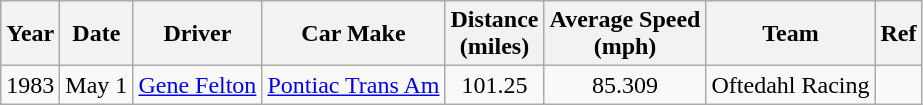<table class="wikitable">
<tr>
<th><strong>Year</strong></th>
<th><strong>Date</strong></th>
<th><strong>Driver</strong></th>
<th><strong>Car Make</strong></th>
<th><strong>Distance<br>(miles)</strong></th>
<th><strong>Average Speed<br>(mph)</strong></th>
<th><strong>Team</strong></th>
<th><strong>Ref</strong></th>
</tr>
<tr>
<td>1983</td>
<td>May 1</td>
<td><a href='#'>Gene Felton</a></td>
<td Align=center><a href='#'>Pontiac Trans Am</a></td>
<td Align=center>101.25</td>
<td Align=center>85.309</td>
<td>Oftedahl Racing</td>
<td></td>
</tr>
</table>
